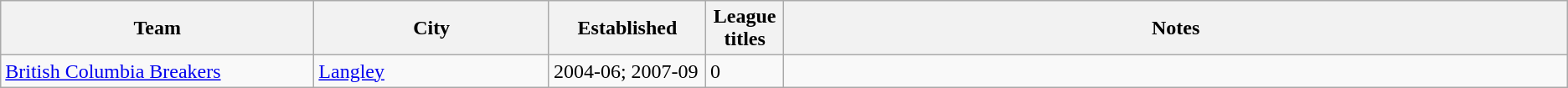<table class="wikitable">
<tr>
<th bgcolor="#DDDDFF" width="20%">Team</th>
<th bgcolor="#DDDDFF" width="15%">City</th>
<th bgcolor="#DDDDFF" width="10%">Established</th>
<th bgcolor="#DDDDFF" width="5%">League titles</th>
<th bgcolor="#DDDDFF" width="50%">Notes</th>
</tr>
<tr>
<td><a href='#'>British Columbia Breakers</a></td>
<td><a href='#'>Langley</a></td>
<td>2004-06; 2007-09</td>
<td>0</td>
<td></td>
</tr>
</table>
